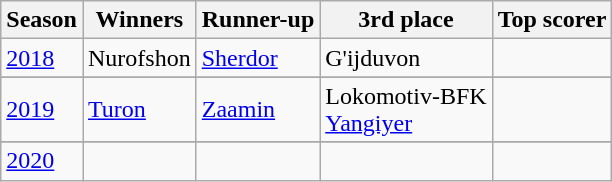<table class="wikitable">
<tr>
<th>Season</th>
<th>Winners</th>
<th>Runner-up</th>
<th>3rd place</th>
<th>Top scorer</th>
</tr>
<tr>
<td><a href='#'>2018</a></td>
<td>Nurofshon</td>
<td><a href='#'>Sherdor</a></td>
<td>G'ijduvon</td>
<td></td>
</tr>
<tr>
</tr>
<tr>
<td><a href='#'>2019</a></td>
<td><a href='#'>Turon</a></td>
<td><a href='#'>Zaamin</a></td>
<td>Lokomotiv-BFK<br><a href='#'>Yangiyer</a></td>
<td></td>
</tr>
<tr>
</tr>
<tr>
<td><a href='#'>2020</a></td>
<td></td>
<td></td>
<td></td>
<td></td>
</tr>
</table>
